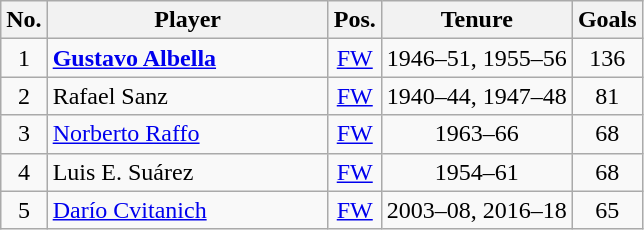<table class="wikitable sortable" style="text-align:center">
<tr>
<th>No.</th>
<th width=180px>Player</th>
<th>Pos.</th>
<th width=px>Tenure</th>
<th width=px>Goals</th>
</tr>
<tr>
<td>1</td>
<td style="text-align:left;"> <strong><a href='#'>Gustavo Albella</a></strong></td>
<td><a href='#'>FW</a></td>
<td>1946–51, 1955–56</td>
<td>136</td>
</tr>
<tr>
<td>2</td>
<td style="text-align:left;"> Rafael Sanz</td>
<td><a href='#'>FW</a></td>
<td>1940–44, 1947–48</td>
<td>81</td>
</tr>
<tr>
<td>3</td>
<td style="text-align:left;"> <a href='#'>Norberto Raffo</a></td>
<td><a href='#'>FW</a></td>
<td>1963–66</td>
<td>68</td>
</tr>
<tr>
<td>4</td>
<td style="text-align:left;"> Luis E. Suárez</td>
<td><a href='#'>FW</a></td>
<td>1954–61</td>
<td>68</td>
</tr>
<tr>
<td>5</td>
<td style="text-align:left;"> <a href='#'>Darío Cvitanich</a></td>
<td><a href='#'>FW</a></td>
<td>2003–08, 2016–18</td>
<td>65</td>
</tr>
</table>
